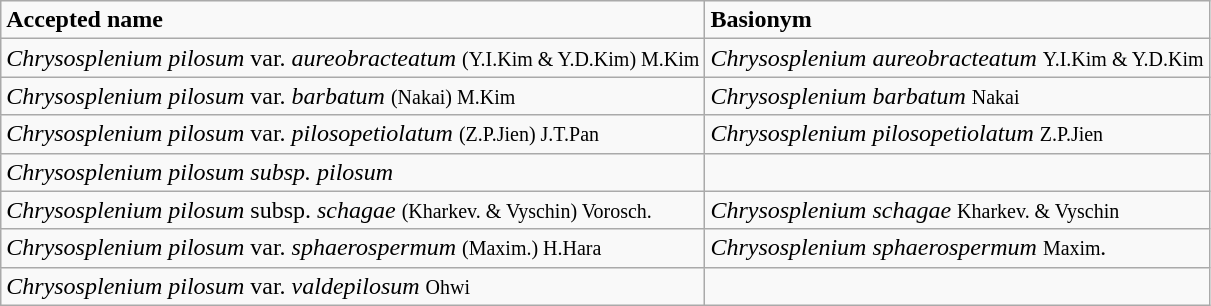<table class="wikitable">
<tr>
<td><strong>Accepted name</strong></td>
<td><strong>Basionym</strong></td>
</tr>
<tr>
<td><em>Chrysosplenium pilosum</em> var. <em>aureobracteatum</em> <small>(Y.I.Kim & Y.D.Kim) M.Kim</small></td>
<td><em>Chrysosplenium aureobracteatum</em> <small>Y.I.Kim & Y.D.Kim</small> </td>
</tr>
<tr>
<td><em>Chrysosplenium pilosum</em> var. <em>barbatum</em> <small>(Nakai) M.Kim</small></td>
<td><em>Chrysosplenium barbatum</em> <small>Nakai</small></td>
</tr>
<tr>
<td><em>Chrysosplenium pilosum</em> var. <em>pilosopetiolatum</em> <small>(Z.P.Jien) J.T.Pan</small></td>
<td><em>Chrysosplenium pilosopetiolatum</em> <small>Z.P.Jien</small></td>
</tr>
<tr>
<td><em>Chrysosplenium pilosum subsp. pilosum</em></td>
<td></td>
</tr>
<tr>
<td><em>Chrysosplenium pilosum</em> subsp. <em>schagae</em> <small>(Kharkev. & Vyschin) Vorosch.</small></td>
<td><em>Chrysosplenium schagae</em> <small>Kharkev. & Vyschin</small> </td>
</tr>
<tr>
<td><em>Chrysosplenium pilosum</em> var. <em>sphaerospermum</em> <small>(Maxim.) H.Hara</small></td>
<td><em>Chrysosplenium sphaerospermum</em> <small>Maxim</small><em>.</em></td>
</tr>
<tr>
<td><em>Chrysosplenium pilosum</em> var. <em>valdepilosum</em> <small>Ohwi</small></td>
<td></td>
</tr>
</table>
